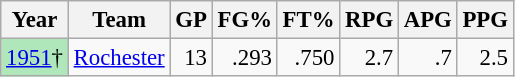<table class="wikitable sortable" style="font-size:95%; text-align:right;">
<tr>
<th>Year</th>
<th>Team</th>
<th>GP</th>
<th>FG%</th>
<th>FT%</th>
<th>RPG</th>
<th>APG</th>
<th>PPG</th>
</tr>
<tr>
<td style="text-align:left;background:#afe6ba;"><a href='#'>1951</a>†</td>
<td style="text-align:left;"><a href='#'>Rochester</a></td>
<td>13</td>
<td>.293</td>
<td>.750</td>
<td>2.7</td>
<td>.7</td>
<td>2.5</td>
</tr>
</table>
